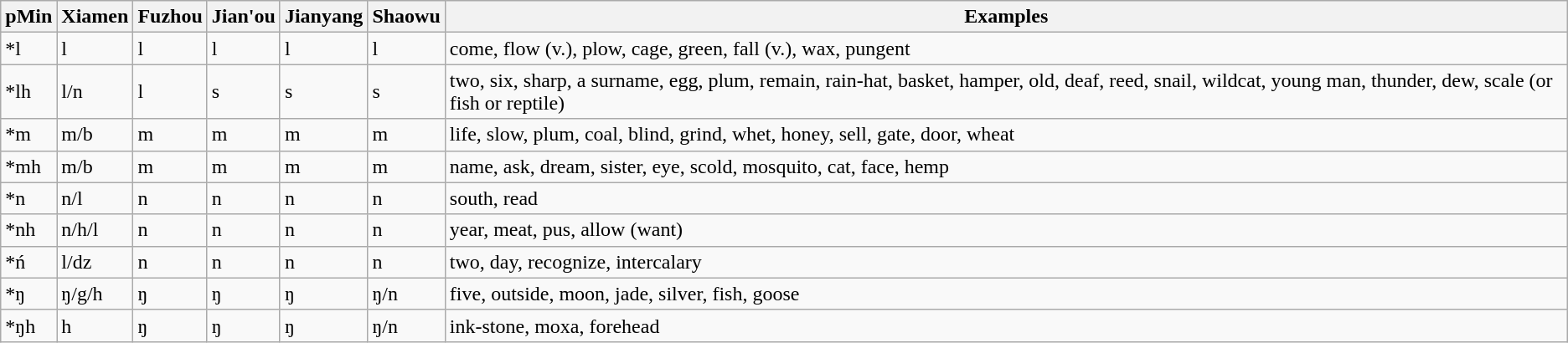<table class="wikitable">
<tr>
<th>pMin</th>
<th>Xiamen</th>
<th>Fuzhou</th>
<th>Jian'ou</th>
<th>Jianyang</th>
<th>Shaowu</th>
<th>Examples</th>
</tr>
<tr>
<td>*l</td>
<td>l</td>
<td>l</td>
<td>l</td>
<td>l</td>
<td>l</td>
<td> come,  flow (v.),  plow,  cage,  green,  fall (v.),  wax,  pungent</td>
</tr>
<tr>
<td>*lh</td>
<td>l/n</td>
<td>l</td>
<td>s</td>
<td>s</td>
<td>s</td>
<td> two,  six,  sharp,  a surname,  egg,  plum,  remain,  rain-hat,  basket,  hamper,  old,  deaf,  reed,  snail,  wildcat,  young man,  thunder,  dew,  scale (or fish or reptile)</td>
</tr>
<tr>
<td>*m</td>
<td>m/b</td>
<td>m</td>
<td>m</td>
<td>m</td>
<td>m</td>
<td> life,  slow,  plum,  coal,  blind,  grind, whet,  honey,  sell,  gate, door,  wheat</td>
</tr>
<tr>
<td>*mh</td>
<td>m/b</td>
<td>m</td>
<td>m</td>
<td>m</td>
<td>m</td>
<td> name,  ask,  dream,  sister,  eye,  scold,  mosquito,  cat,  face,  hemp</td>
</tr>
<tr>
<td>*n</td>
<td>n/l</td>
<td>n</td>
<td>n</td>
<td>n</td>
<td>n</td>
<td> south,  read</td>
</tr>
<tr>
<td>*nh</td>
<td>n/h/l</td>
<td>n</td>
<td>n</td>
<td>n</td>
<td>n</td>
<td> year,  meat,  pus,  allow (want)</td>
</tr>
<tr>
<td>*ń</td>
<td>l/dz</td>
<td>n</td>
<td>n</td>
<td>n</td>
<td>n</td>
<td> two,  day,  recognize,  intercalary</td>
</tr>
<tr>
<td>*ŋ</td>
<td>ŋ/g/h</td>
<td>ŋ</td>
<td>ŋ</td>
<td>ŋ</td>
<td>ŋ/n</td>
<td> five,  outside,  moon,  jade,  silver,  fish,  goose</td>
</tr>
<tr>
<td>*ŋh</td>
<td>h</td>
<td>ŋ</td>
<td>ŋ</td>
<td>ŋ</td>
<td>ŋ/n</td>
<td> ink-stone,  moxa,  forehead</td>
</tr>
</table>
